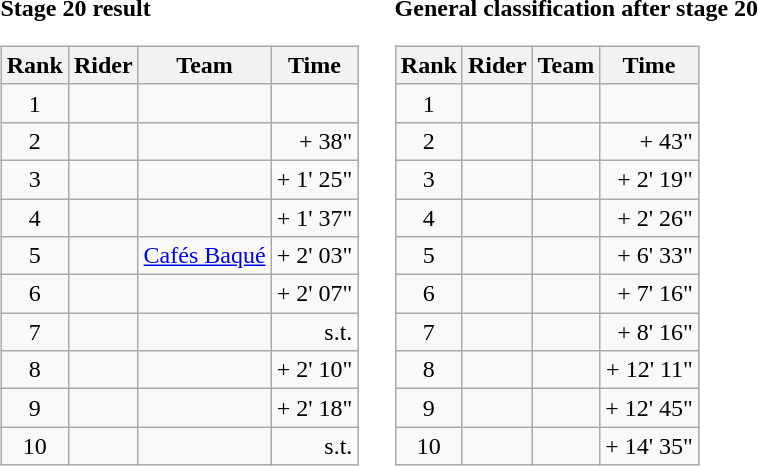<table>
<tr>
<td><strong>Stage 20 result</strong><br><table class="wikitable">
<tr>
<th scope="col">Rank</th>
<th scope="col">Rider</th>
<th scope="col">Team</th>
<th scope="col">Time</th>
</tr>
<tr>
<td style="text-align:center;">1</td>
<td></td>
<td></td>
<td style="text-align:right;"></td>
</tr>
<tr>
<td style="text-align:center;">2</td>
<td></td>
<td></td>
<td style="text-align:right;">+ 38"</td>
</tr>
<tr>
<td style="text-align:center;">3</td>
<td></td>
<td></td>
<td style="text-align:right;">+ 1' 25"</td>
</tr>
<tr>
<td style="text-align:center;">4</td>
<td></td>
<td></td>
<td style="text-align:right;">+ 1' 37"</td>
</tr>
<tr>
<td style="text-align:center;">5</td>
<td></td>
<td><a href='#'>Cafés Baqué</a></td>
<td style="text-align:right;">+ 2' 03"</td>
</tr>
<tr>
<td style="text-align:center;">6</td>
<td></td>
<td></td>
<td style="text-align:right;">+ 2' 07"</td>
</tr>
<tr>
<td style="text-align:center;">7</td>
<td></td>
<td></td>
<td style="text-align:right;">s.t.</td>
</tr>
<tr>
<td style="text-align:center;">8</td>
<td></td>
<td></td>
<td style="text-align:right;">+ 2' 10"</td>
</tr>
<tr>
<td style="text-align:center;">9</td>
<td></td>
<td></td>
<td style="text-align:right;">+ 2' 18"</td>
</tr>
<tr>
<td style="text-align:center;">10</td>
<td></td>
<td></td>
<td style="text-align:right;">s.t.</td>
</tr>
</table>
</td>
<td></td>
<td><strong>General classification after stage 20</strong><br><table class="wikitable">
<tr>
<th scope="col">Rank</th>
<th scope="col">Rider</th>
<th scope="col">Team</th>
<th scope="col">Time</th>
</tr>
<tr>
<td style="text-align:center;">1</td>
<td></td>
<td></td>
<td style="text-align:right;"></td>
</tr>
<tr>
<td style="text-align:center;">2</td>
<td></td>
<td></td>
<td style="text-align:right;">+ 43"</td>
</tr>
<tr>
<td style="text-align:center;">3</td>
<td></td>
<td></td>
<td style="text-align:right;">+ 2' 19"</td>
</tr>
<tr>
<td style="text-align:center;">4</td>
<td></td>
<td></td>
<td style="text-align:right;">+ 2' 26"</td>
</tr>
<tr>
<td style="text-align:center;">5</td>
<td></td>
<td></td>
<td style="text-align:right;">+ 6' 33"</td>
</tr>
<tr>
<td style="text-align:center;">6</td>
<td></td>
<td></td>
<td style="text-align:right;">+ 7' 16"</td>
</tr>
<tr>
<td style="text-align:center;">7</td>
<td></td>
<td></td>
<td style="text-align:right;">+ 8' 16"</td>
</tr>
<tr>
<td style="text-align:center;">8</td>
<td></td>
<td></td>
<td style="text-align:right;">+ 12' 11"</td>
</tr>
<tr>
<td style="text-align:center;">9</td>
<td></td>
<td></td>
<td style="text-align:right;">+ 12' 45"</td>
</tr>
<tr>
<td style="text-align:center;">10</td>
<td></td>
<td></td>
<td style="text-align:right;">+ 14' 35"</td>
</tr>
</table>
</td>
</tr>
</table>
